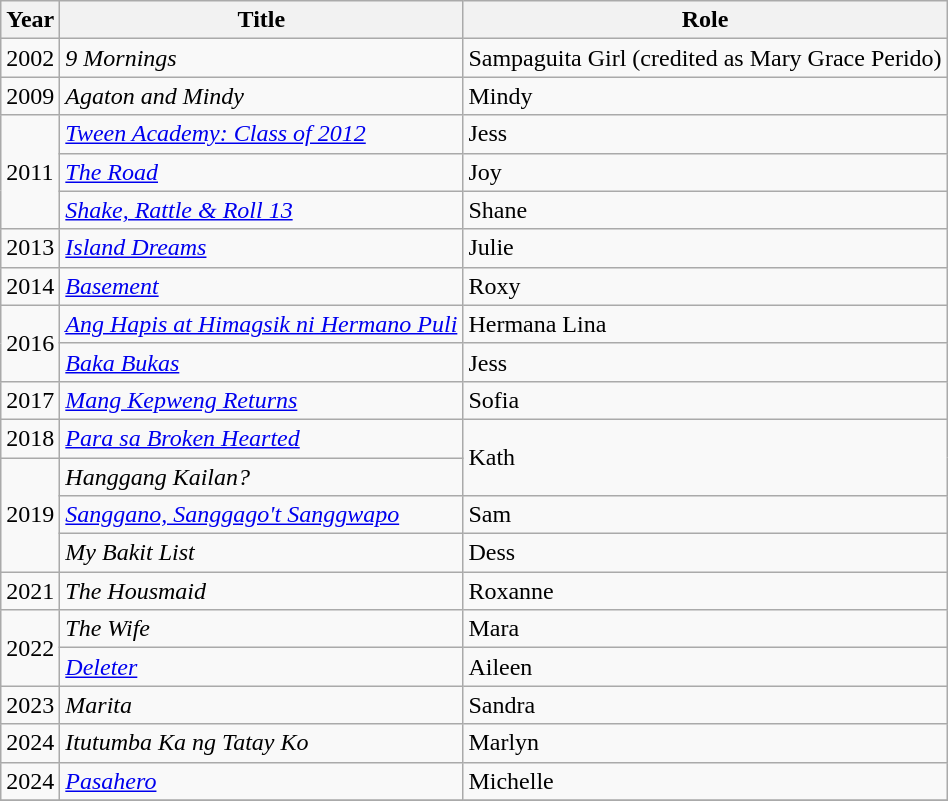<table class="wikitable sortable">
<tr>
<th>Year</th>
<th>Title</th>
<th>Role</th>
</tr>
<tr>
<td>2002</td>
<td><em>9 Mornings</em></td>
<td>Sampaguita Girl (credited as Mary Grace Perido)</td>
</tr>
<tr>
<td>2009</td>
<td><em>Agaton and Mindy</em></td>
<td>Mindy</td>
</tr>
<tr>
<td rowspan="3">2011</td>
<td><em><a href='#'>Tween Academy: Class of 2012</a></em></td>
<td>Jess</td>
</tr>
<tr>
<td><em><a href='#'>The Road</a></em></td>
<td>Joy</td>
</tr>
<tr>
<td><em><a href='#'>Shake, Rattle & Roll 13</a></em></td>
<td>Shane</td>
</tr>
<tr>
<td>2013</td>
<td><em><a href='#'>Island Dreams</a></em></td>
<td>Julie</td>
</tr>
<tr>
<td>2014</td>
<td><em><a href='#'>Basement</a></em></td>
<td>Roxy</td>
</tr>
<tr>
<td rowspan="2">2016</td>
<td><em><a href='#'>Ang Hapis at Himagsik ni Hermano Puli</a></em></td>
<td>Hermana Lina</td>
</tr>
<tr>
<td><em><a href='#'>Baka Bukas</a></em></td>
<td>Jess</td>
</tr>
<tr>
<td>2017</td>
<td><em><a href='#'>Mang Kepweng Returns</a></em></td>
<td>Sofia</td>
</tr>
<tr>
<td>2018</td>
<td><em><a href='#'>Para sa Broken Hearted</a></em></td>
<td rowspan="2">Kath</td>
</tr>
<tr>
<td rowspan="3">2019</td>
<td><em>Hanggang Kailan?</em></td>
</tr>
<tr>
<td><em><a href='#'>Sanggano, Sanggago't Sanggwapo</a></em></td>
<td>Sam</td>
</tr>
<tr>
<td><em>My Bakit List</em></td>
<td>Dess</td>
</tr>
<tr>
<td>2021</td>
<td><em>The Housmaid</em></td>
<td>Roxanne</td>
</tr>
<tr>
<td rowspan="2">2022</td>
<td><em>The Wife</em></td>
<td>Mara</td>
</tr>
<tr>
<td><em><a href='#'>Deleter</a></em></td>
<td>Aileen</td>
</tr>
<tr>
<td>2023</td>
<td><em>Marita</em></td>
<td>Sandra</td>
</tr>
<tr>
<td>2024</td>
<td><em>Itutumba Ka ng Tatay Ko</em></td>
<td>Marlyn</td>
</tr>
<tr>
<td>2024</td>
<td><em><a href='#'>Pasahero</a></em></td>
<td>Michelle</td>
</tr>
<tr>
</tr>
</table>
